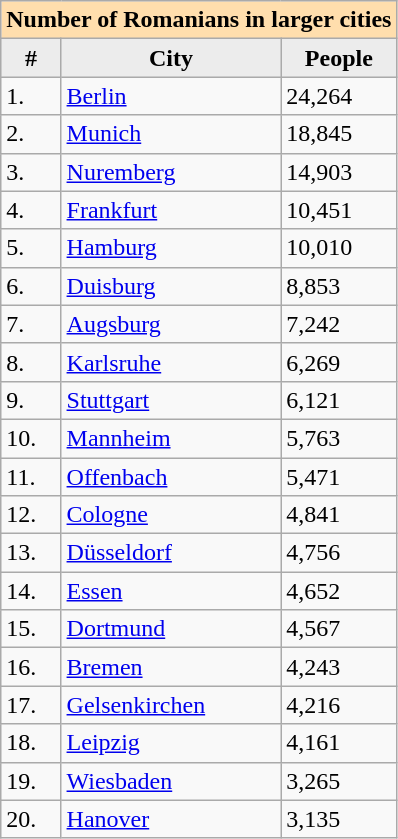<table class="wikitable">
<tr>
<td colspan="10"  style="text-align:center; background:#ffdead;"><strong>Number of Romanians in larger cities </strong></td>
</tr>
<tr style="background:#ddd;">
<th style="background:#ececec;">#</th>
<th style="background:#ececec;">City</th>
<th style="background:#ececec;">People</th>
</tr>
<tr style="text-align:left;">
<td>1.</td>
<td><a href='#'>Berlin</a></td>
<td>24,264</td>
</tr>
<tr style="text-align:left;">
<td>2.</td>
<td><a href='#'>Munich</a></td>
<td>18,845</td>
</tr>
<tr style="text-align:left;">
<td>3.</td>
<td><a href='#'>Nuremberg</a></td>
<td>14,903</td>
</tr>
<tr style="text-align:left;">
<td>4.</td>
<td><a href='#'>Frankfurt</a></td>
<td>10,451</td>
</tr>
<tr style="text-align:left;">
<td>5.</td>
<td><a href='#'>Hamburg</a></td>
<td>10,010</td>
</tr>
<tr style="text-align:left;">
<td>6.</td>
<td><a href='#'>Duisburg</a></td>
<td>8,853</td>
</tr>
<tr style="text-align:left;">
<td>7.</td>
<td><a href='#'>Augsburg</a></td>
<td>7,242</td>
</tr>
<tr style="text-align:left;">
<td>8.</td>
<td><a href='#'>Karlsruhe</a></td>
<td>6,269</td>
</tr>
<tr style="text-align:left;">
<td>9.</td>
<td><a href='#'>Stuttgart</a></td>
<td>6,121</td>
</tr>
<tr style="text-align:left;">
<td>10.</td>
<td><a href='#'>Mannheim</a></td>
<td>5,763</td>
</tr>
<tr style="text-align:left;">
<td>11.</td>
<td><a href='#'>Offenbach</a></td>
<td>5,471</td>
</tr>
<tr style="text-align:left;">
<td>12.</td>
<td><a href='#'>Cologne</a></td>
<td>4,841</td>
</tr>
<tr style="text-align:left;">
<td>13.</td>
<td><a href='#'>Düsseldorf</a></td>
<td>4,756</td>
</tr>
<tr style="text-align:left;">
<td>14.</td>
<td><a href='#'>Essen</a></td>
<td>4,652</td>
</tr>
<tr style="text-align:left;">
<td>15.</td>
<td><a href='#'>Dortmund</a></td>
<td>4,567</td>
</tr>
<tr style="text-align:left;">
<td>16.</td>
<td><a href='#'>Bremen</a></td>
<td>4,243</td>
</tr>
<tr style="text-align:left;">
<td>17.</td>
<td><a href='#'>Gelsenkirchen</a></td>
<td>4,216</td>
</tr>
<tr style="text-align:left;">
<td>18.</td>
<td><a href='#'>Leipzig</a></td>
<td>4,161</td>
</tr>
<tr style="text-align:left;">
<td>19.</td>
<td><a href='#'>Wiesbaden</a></td>
<td>3,265</td>
</tr>
<tr style="text-align:left;">
<td>20.</td>
<td><a href='#'>Hanover</a></td>
<td>3,135</td>
</tr>
</table>
